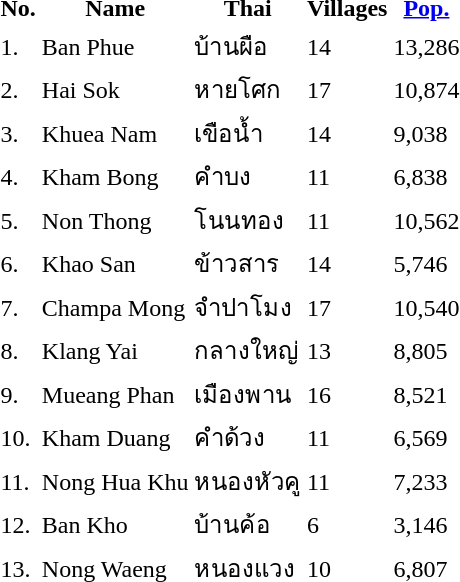<table>
<tr>
<th>No.</th>
<th>Name</th>
<th>Thai</th>
<th>Villages</th>
<th><a href='#'>Pop.</a></th>
</tr>
<tr>
<td>1.</td>
<td>Ban Phue</td>
<td>บ้านผือ</td>
<td>14</td>
<td>13,286</td>
</tr>
<tr>
<td>2.</td>
<td>Hai Sok</td>
<td>หายโศก</td>
<td>17</td>
<td>10,874</td>
</tr>
<tr>
<td>3.</td>
<td>Khuea Nam</td>
<td>เขือน้ำ</td>
<td>14</td>
<td>9,038</td>
</tr>
<tr>
<td>4.</td>
<td>Kham Bong</td>
<td>คำบง</td>
<td>11</td>
<td>6,838</td>
</tr>
<tr>
<td>5.</td>
<td>Non Thong</td>
<td>โนนทอง</td>
<td>11</td>
<td>10,562</td>
</tr>
<tr>
<td>6.</td>
<td>Khao San</td>
<td>ข้าวสาร</td>
<td>14</td>
<td>5,746</td>
</tr>
<tr>
<td>7.</td>
<td>Champa Mong</td>
<td>จำปาโมง</td>
<td>17</td>
<td>10,540</td>
</tr>
<tr>
<td>8.</td>
<td>Klang Yai</td>
<td>กลางใหญ่</td>
<td>13</td>
<td>8,805</td>
</tr>
<tr>
<td>9.</td>
<td>Mueang Phan</td>
<td>เมืองพาน</td>
<td>16</td>
<td>8,521</td>
</tr>
<tr>
<td>10.</td>
<td>Kham Duang</td>
<td>คำด้วง</td>
<td>11</td>
<td>6,569</td>
</tr>
<tr>
<td>11.</td>
<td>Nong Hua Khu</td>
<td>หนองหัวคู</td>
<td>11</td>
<td>7,233</td>
</tr>
<tr>
<td>12.</td>
<td>Ban Kho</td>
<td>บ้านค้อ</td>
<td>6</td>
<td>3,146</td>
</tr>
<tr>
<td>13.</td>
<td>Nong Waeng</td>
<td>หนองแวง</td>
<td>10</td>
<td>6,807</td>
</tr>
</table>
